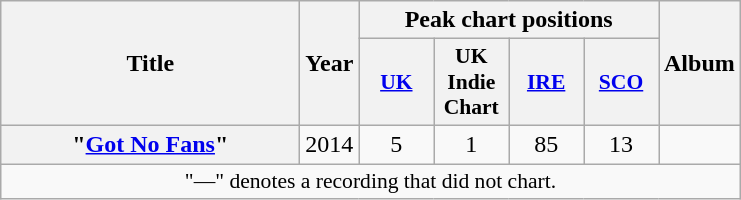<table class="wikitable plainrowheaders" style="text-align:center;" border="1">
<tr>
<th rowspan="2" scope="col" style="width:12em;">Title</th>
<th rowspan="2" scope="col">Year</th>
<th colspan="4" scope="col">Peak chart positions</th>
<th rowspan="2" scope="col">Album</th>
</tr>
<tr>
<th scope="col" style="width:3em;font-size:90%;"><a href='#'>UK</a><br><a href='#'></a></th>
<th scope="col" style="width:3em;font-size:90%;">UK Indie Chart</th>
<th scope="col" style="width:3em;font-size:90%;"><a href='#'>IRE</a><br></th>
<th scope="col" style="width:3em;font-size:90%;"><a href='#'>SCO</a></th>
</tr>
<tr>
<th scope="row">"<a href='#'>Got No Fans</a>"</th>
<td>2014</td>
<td>5</td>
<td>1</td>
<td>85</td>
<td>13</td>
<td></td>
</tr>
<tr>
<td colspan="7" style="font-size:90%">"—" denotes a recording that did not chart.</td>
</tr>
</table>
